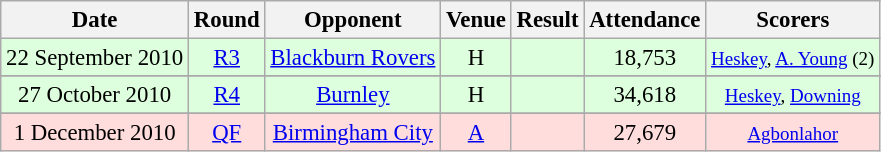<table class="wikitable sortable" style="font-size:95%; text-align:center">
<tr>
<th>Date</th>
<th>Round</th>
<th>Opponent</th>
<th>Venue</th>
<th>Result</th>
<th>Attendance</th>
<th>Scorers</th>
</tr>
<tr bgcolor="#ddffdd">
<td>22 September 2010</td>
<td><a href='#'>R3</a></td>
<td><a href='#'>Blackburn Rovers</a></td>
<td>H</td>
<td></td>
<td>18,753</td>
<td><small><a href='#'>Heskey</a>, <a href='#'>A. Young</a> (2)</small></td>
</tr>
<tr>
</tr>
<tr bgcolor="#ddffdd">
<td>27 October 2010</td>
<td><a href='#'>R4</a></td>
<td><a href='#'>Burnley</a></td>
<td>H</td>
<td></td>
<td>34,618</td>
<td><small><a href='#'>Heskey</a>, <a href='#'>Downing</a></small></td>
</tr>
<tr>
</tr>
<tr bgcolor="#ffdddd">
<td>1 December 2010</td>
<td><a href='#'>QF</a></td>
<td> <a href='#'>Birmingham City</a></td>
<td><a href='#'>A</a></td>
<td></td>
<td>27,679</td>
<td><small><a href='#'>Agbonlahor</a></small></td>
</tr>
</table>
